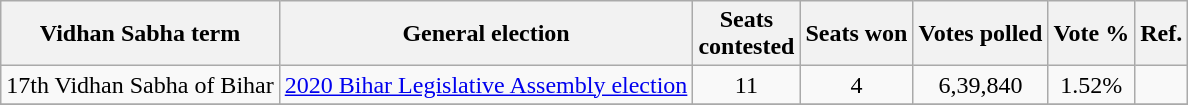<table class="wikitable sortable" style="text-align:center;">
<tr>
<th>Vidhan Sabha term</th>
<th>General election</th>
<th>Seats<br>contested</th>
<th>Seats won</th>
<th>Votes polled</th>
<th>Vote %</th>
<th>Ref.</th>
</tr>
<tr>
<td>17th Vidhan Sabha of Bihar</td>
<td><a href='#'>2020 Bihar Legislative Assembly election</a></td>
<td>11</td>
<td>4</td>
<td>6,39,840</td>
<td>1.52%</td>
<td></td>
</tr>
<tr>
</tr>
</table>
